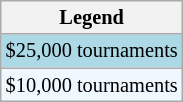<table class=wikitable style="font-size:85%">
<tr>
<th>Legend</th>
</tr>
<tr style="background:lightblue;">
<td>$25,000 tournaments</td>
</tr>
<tr style="background:#f0f8ff;">
<td>$10,000 tournaments</td>
</tr>
</table>
